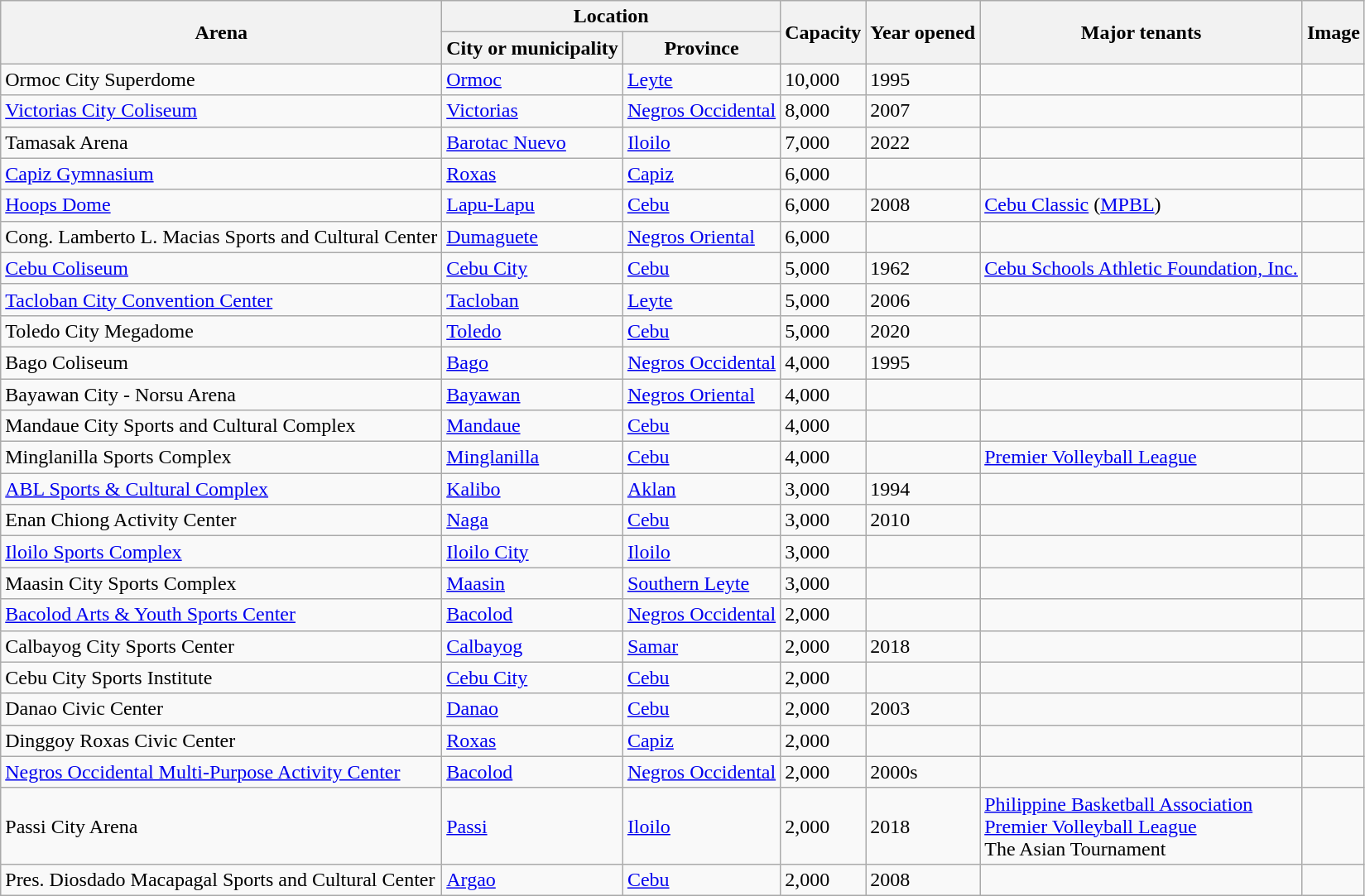<table class="wikitable sortable">
<tr>
<th rowspan=2>Arena</th>
<th colspan=2>Location</th>
<th rowspan=2>Capacity</th>
<th rowspan=2>Year opened</th>
<th rowspan=2>Major tenants</th>
<th rowspan=2>Image</th>
</tr>
<tr>
<th>City or municipality</th>
<th>Province</th>
</tr>
<tr>
<td>Ormoc City Superdome</td>
<td><a href='#'>Ormoc</a></td>
<td><a href='#'>Leyte</a></td>
<td>10,000</td>
<td>1995</td>
<td></td>
<td></td>
</tr>
<tr>
<td><a href='#'>Victorias City Coliseum</a></td>
<td><a href='#'>Victorias</a></td>
<td><a href='#'>Negros Occidental</a></td>
<td>8,000</td>
<td>2007</td>
<td></td>
<td></td>
</tr>
<tr>
<td>Tamasak Arena</td>
<td><a href='#'>Barotac Nuevo</a></td>
<td><a href='#'>Iloilo</a></td>
<td>7,000</td>
<td>2022</td>
<td></td>
<td></td>
</tr>
<tr>
<td><a href='#'>Capiz Gymnasium</a></td>
<td><a href='#'>Roxas</a></td>
<td><a href='#'>Capiz</a></td>
<td>6,000</td>
<td></td>
<td></td>
<td></td>
</tr>
<tr>
<td><a href='#'>Hoops Dome</a></td>
<td><a href='#'>Lapu-Lapu</a></td>
<td><a href='#'>Cebu</a></td>
<td>6,000</td>
<td>2008</td>
<td><a href='#'>Cebu Classic</a> (<a href='#'>MPBL</a>)</td>
<td></td>
</tr>
<tr>
<td>Cong. Lamberto L. Macias Sports and Cultural Center</td>
<td><a href='#'>Dumaguete</a></td>
<td><a href='#'>Negros Oriental</a></td>
<td>6,000</td>
<td></td>
<td></td>
<td></td>
</tr>
<tr>
<td><a href='#'>Cebu Coliseum</a></td>
<td><a href='#'>Cebu City</a></td>
<td><a href='#'>Cebu</a></td>
<td>5,000</td>
<td>1962</td>
<td><a href='#'>Cebu Schools Athletic Foundation, Inc.</a></td>
<td></td>
</tr>
<tr>
<td><a href='#'>Tacloban City Convention Center</a></td>
<td><a href='#'>Tacloban</a></td>
<td><a href='#'>Leyte</a></td>
<td>5,000</td>
<td>2006</td>
<td></td>
<td></td>
</tr>
<tr>
<td>Toledo City Megadome</td>
<td><a href='#'>Toledo</a></td>
<td><a href='#'>Cebu</a></td>
<td>5,000</td>
<td>2020</td>
<td></td>
<td></td>
</tr>
<tr>
<td>Bago Coliseum</td>
<td><a href='#'>Bago</a></td>
<td><a href='#'>Negros Occidental</a></td>
<td>4,000</td>
<td>1995</td>
<td></td>
<td></td>
</tr>
<tr>
<td>Bayawan City - Norsu Arena</td>
<td><a href='#'>Bayawan</a></td>
<td><a href='#'>Negros Oriental</a></td>
<td>4,000</td>
<td></td>
<td></td>
<td></td>
</tr>
<tr>
<td>Mandaue City Sports and Cultural Complex</td>
<td><a href='#'>Mandaue</a></td>
<td><a href='#'>Cebu</a></td>
<td>4,000</td>
<td></td>
<td></td>
<td></td>
</tr>
<tr>
<td>Minglanilla Sports Complex</td>
<td><a href='#'>Minglanilla</a></td>
<td><a href='#'>Cebu</a></td>
<td>4,000</td>
<td></td>
<td><a href='#'>Premier Volleyball League</a></td>
</tr>
<tr>
<td><a href='#'>ABL Sports & Cultural Complex</a></td>
<td><a href='#'>Kalibo</a></td>
<td><a href='#'>Aklan</a></td>
<td>3,000</td>
<td>1994</td>
<td></td>
<td></td>
</tr>
<tr>
<td>Enan Chiong Activity Center</td>
<td><a href='#'>Naga</a></td>
<td><a href='#'>Cebu</a></td>
<td>3,000</td>
<td>2010</td>
<td></td>
<td></td>
</tr>
<tr>
<td><a href='#'>Iloilo Sports Complex</a></td>
<td><a href='#'>Iloilo City</a></td>
<td><a href='#'>Iloilo</a></td>
<td>3,000</td>
<td></td>
<td></td>
<td></td>
</tr>
<tr>
<td>Maasin City Sports Complex</td>
<td><a href='#'>Maasin</a></td>
<td><a href='#'>Southern Leyte</a></td>
<td>3,000</td>
<td></td>
<td></td>
<td></td>
</tr>
<tr>
<td><a href='#'>Bacolod Arts & Youth Sports Center</a></td>
<td><a href='#'>Bacolod</a></td>
<td><a href='#'>Negros Occidental</a></td>
<td>2,000</td>
<td></td>
<td></td>
<td></td>
</tr>
<tr>
<td>Calbayog City Sports Center</td>
<td><a href='#'>Calbayog</a></td>
<td><a href='#'>Samar</a></td>
<td>2,000</td>
<td>2018</td>
<td></td>
<td></td>
</tr>
<tr>
<td>Cebu City Sports Institute</td>
<td><a href='#'>Cebu City</a></td>
<td><a href='#'>Cebu</a></td>
<td>2,000</td>
<td></td>
<td></td>
<td></td>
</tr>
<tr>
<td>Danao Civic Center</td>
<td><a href='#'>Danao</a></td>
<td><a href='#'>Cebu</a></td>
<td>2,000</td>
<td>2003</td>
<td></td>
<td></td>
</tr>
<tr>
<td>Dinggoy Roxas Civic Center</td>
<td><a href='#'>Roxas</a></td>
<td><a href='#'>Capiz</a></td>
<td>2,000</td>
<td></td>
<td></td>
<td></td>
</tr>
<tr>
<td><a href='#'>Negros Occidental Multi-Purpose Activity Center</a></td>
<td><a href='#'>Bacolod</a></td>
<td><a href='#'>Negros Occidental</a></td>
<td>2,000</td>
<td>2000s</td>
<td></td>
<td></td>
</tr>
<tr>
<td>Passi City Arena</td>
<td><a href='#'>Passi</a></td>
<td><a href='#'>Iloilo</a></td>
<td>2,000</td>
<td>2018</td>
<td><a href='#'>Philippine Basketball Association</a> <br> <a href='#'>Premier Volleyball League</a> <br> The Asian Tournament</td>
</tr>
<tr>
<td>Pres. Diosdado Macapagal Sports and Cultural Center</td>
<td><a href='#'>Argao</a></td>
<td><a href='#'>Cebu</a></td>
<td>2,000</td>
<td>2008</td>
<td></td>
<td></td>
</tr>
</table>
